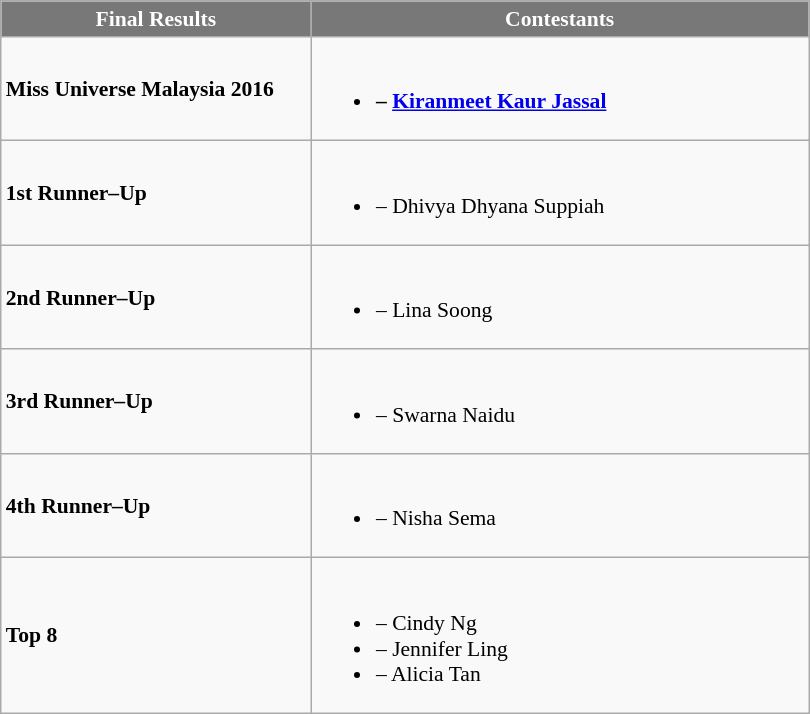<table class="wikitable sortable" style="font-size: 90%;">
<tr>
<th width="200" style="background-color:#787878;color:#FFFFFF;">Final Results</th>
<th width="325" style="background-color:#787878;color:#FFFFFF;">Contestants</th>
</tr>
<tr>
<td><strong>Miss Universe Malaysia 2016</strong></td>
<td><br><ul><li><strong> – <a href='#'>Kiranmeet Kaur Jassal</a></strong></li></ul></td>
</tr>
<tr>
<td><strong>1st Runner–Up</strong></td>
<td><br><ul><li><strong></strong> – Dhivya Dhyana Suppiah</li></ul></td>
</tr>
<tr>
<td><strong>2nd Runner–Up</strong></td>
<td><br><ul><li><strong></strong> – Lina Soong</li></ul></td>
</tr>
<tr>
<td><strong>3rd Runner–Up</strong></td>
<td><br><ul><li><strong></strong> – Swarna Naidu</li></ul></td>
</tr>
<tr>
<td><strong>4th Runner–Up</strong></td>
<td><br><ul><li><strong></strong> – Nisha Sema</li></ul></td>
</tr>
<tr>
<td><strong>Top 8</strong></td>
<td><br><ul><li><strong></strong> – Cindy Ng</li><li><strong></strong> – Jennifer Ling</li><li><strong></strong> – Alicia Tan</li></ul></td>
</tr>
</table>
